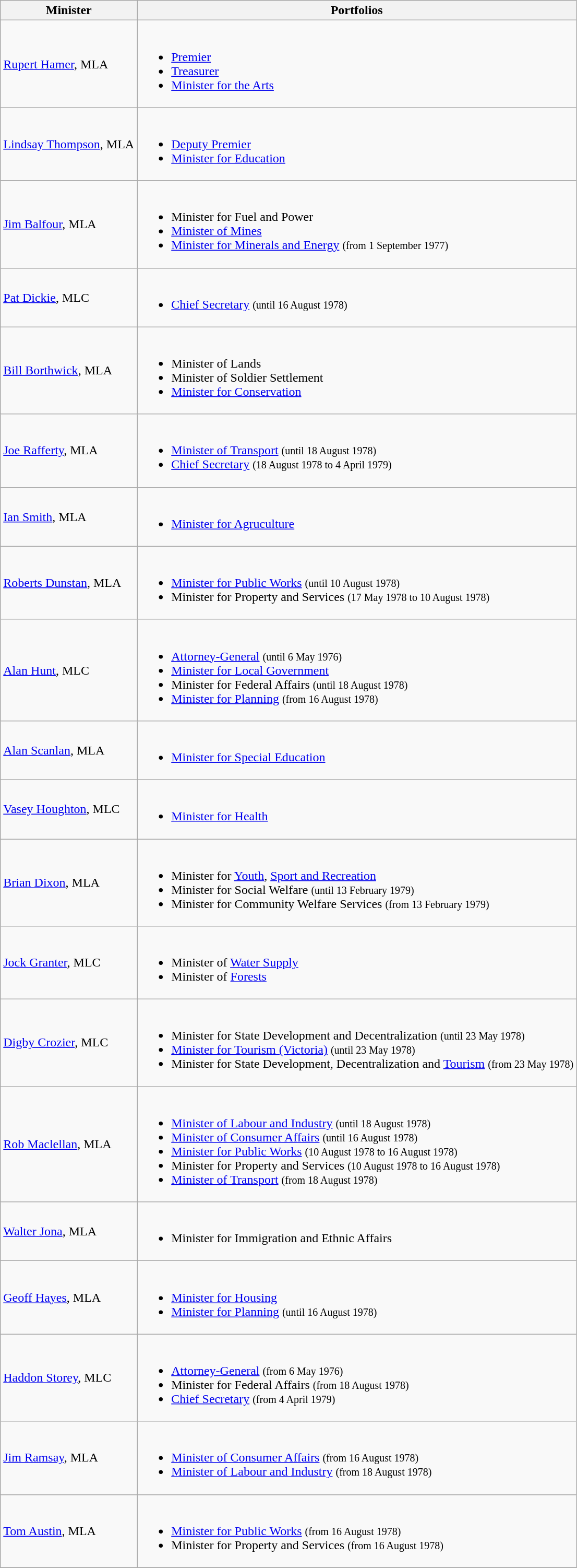<table class="wikitable">
<tr>
<th>Minister</th>
<th>Portfolios</th>
</tr>
<tr>
<td><a href='#'>Rupert Hamer</a>, MLA</td>
<td><br><ul><li><a href='#'>Premier</a></li><li><a href='#'>Treasurer</a></li><li><a href='#'>Minister for the Arts</a></li></ul></td>
</tr>
<tr>
<td><a href='#'>Lindsay Thompson</a>, MLA</td>
<td><br><ul><li><a href='#'>Deputy Premier</a></li><li><a href='#'>Minister for Education</a></li></ul></td>
</tr>
<tr>
<td><a href='#'>Jim Balfour</a>, MLA</td>
<td><br><ul><li>Minister for Fuel and Power</li><li><a href='#'>Minister of Mines</a></li><li><a href='#'>Minister for Minerals and Energy</a> <small>(from 1 September 1977)</small></li></ul></td>
</tr>
<tr>
<td><a href='#'>Pat Dickie</a>, MLC</td>
<td><br><ul><li><a href='#'>Chief Secretary</a> <small>(until 16 August 1978)</small></li></ul></td>
</tr>
<tr>
<td><a href='#'>Bill Borthwick</a>, MLA</td>
<td><br><ul><li>Minister of Lands</li><li>Minister of Soldier Settlement</li><li><a href='#'>Minister for Conservation</a></li></ul></td>
</tr>
<tr>
<td><a href='#'>Joe Rafferty</a>, MLA</td>
<td><br><ul><li><a href='#'>Minister of Transport</a> <small>(until 18 August 1978)</small></li><li><a href='#'>Chief Secretary</a> <small>(18 August 1978 to 4 April 1979)</small></li></ul></td>
</tr>
<tr>
<td><a href='#'>Ian Smith</a>, MLA</td>
<td><br><ul><li><a href='#'>Minister for Agruculture</a></li></ul></td>
</tr>
<tr>
<td><a href='#'>Roberts Dunstan</a>, MLA</td>
<td><br><ul><li><a href='#'>Minister for Public Works</a> <small>(until 10 August 1978)</small></li><li>Minister for Property and Services <small>(17 May 1978 to 10 August 1978)</small></li></ul></td>
</tr>
<tr>
<td><a href='#'>Alan Hunt</a>, MLC</td>
<td><br><ul><li><a href='#'>Attorney-General</a> <small>(until 6 May 1976)</small></li><li><a href='#'>Minister for Local Government</a></li><li>Minister for Federal Affairs <small>(until 18 August 1978)</small></li><li><a href='#'>Minister for Planning</a> <small>(from 16 August 1978)</small></li></ul></td>
</tr>
<tr>
<td><a href='#'>Alan Scanlan</a>, MLA</td>
<td><br><ul><li><a href='#'>Minister for Special Education</a></li></ul></td>
</tr>
<tr>
<td><a href='#'>Vasey Houghton</a>, MLC</td>
<td><br><ul><li><a href='#'>Minister for Health</a></li></ul></td>
</tr>
<tr>
<td><a href='#'>Brian Dixon</a>, MLA</td>
<td><br><ul><li>Minister for <a href='#'>Youth</a>, <a href='#'>Sport and Recreation</a></li><li>Minister for Social Welfare <small>(until 13 February 1979)</small></li><li>Minister for Community Welfare Services <small>(from 13 February 1979)</small></li></ul></td>
</tr>
<tr>
<td><a href='#'>Jock Granter</a>, MLC</td>
<td><br><ul><li>Minister of <a href='#'>Water Supply</a></li><li>Minister of <a href='#'>Forests</a></li></ul></td>
</tr>
<tr>
<td><a href='#'>Digby Crozier</a>, MLC</td>
<td><br><ul><li>Minister for State Development and Decentralization <small>(until 23 May 1978)</small></li><li><a href='#'>Minister for Tourism (Victoria)</a> <small>(until 23 May 1978)</small></li><li>Minister for State Development, Decentralization and <a href='#'> Tourism</a> <small>(from 23 May 1978)</small></li></ul></td>
</tr>
<tr>
<td><a href='#'>Rob Maclellan</a>, MLA</td>
<td><br><ul><li><a href='#'>Minister of Labour and Industry</a> <small>(until 18 August 1978)</small></li><li><a href='#'>Minister of Consumer Affairs</a> <small>(until 16 August 1978)</small></li><li><a href='#'>Minister for Public Works</a> <small>(10 August 1978 to 16 August 1978)</small></li><li>Minister for Property and Services <small>(10 August 1978 to 16 August 1978)</small></li><li><a href='#'>Minister of Transport</a> <small>(from 18 August 1978)</small></li></ul></td>
</tr>
<tr>
<td><a href='#'>Walter Jona</a>, MLA</td>
<td><br><ul><li>Minister for Immigration and Ethnic Affairs</li></ul></td>
</tr>
<tr>
<td><a href='#'>Geoff Hayes</a>, MLA</td>
<td><br><ul><li><a href='#'>Minister for Housing</a></li><li><a href='#'>Minister for Planning</a> <small>(until 16 August 1978)</small></li></ul></td>
</tr>
<tr>
<td><a href='#'>Haddon Storey</a>, MLC</td>
<td><br><ul><li><a href='#'>Attorney-General</a> <small>(from 6 May 1976)</small></li><li>Minister for Federal Affairs <small>(from 18 August 1978)</small></li><li><a href='#'>Chief Secretary</a> <small>(from 4 April 1979)</small></li></ul></td>
</tr>
<tr>
<td><a href='#'>Jim Ramsay</a>, MLA</td>
<td><br><ul><li><a href='#'>Minister of Consumer Affairs</a> <small>(from 16 August 1978)</small></li><li><a href='#'>Minister of Labour and Industry</a> <small>(from 18 August 1978)</small></li></ul></td>
</tr>
<tr>
<td><a href='#'>Tom Austin</a>, MLA</td>
<td><br><ul><li><a href='#'>Minister for Public Works</a> <small>(from 16 August 1978)</small></li><li>Minister for Property and Services <small>(from 16 August 1978)</small></li></ul></td>
</tr>
<tr>
</tr>
</table>
